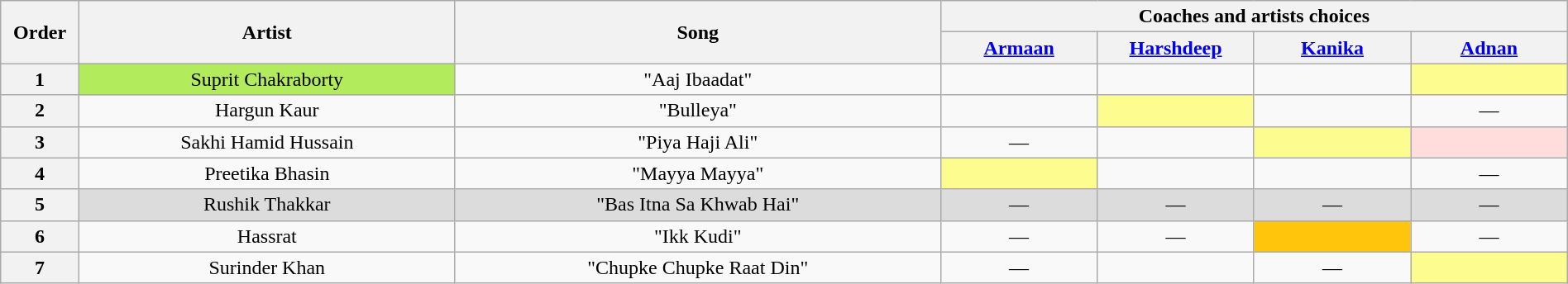<table class="wikitable" style="text-align:center; width:100%;">
<tr>
<th scope="col" rowspan="2" style="width:05%;">Order</th>
<th scope="col" rowspan="2" style="width:24%;">Artist</th>
<th scope="col" rowspan="2" style="width:31%;">Song</th>
<th colspan="4" style="width:40%;">Coaches and artists choices</th>
</tr>
<tr>
<th style="width:10%;"><a href='#'>Armaan</a></th>
<th style="width:10%;"><a href='#'>Harshdeep</a></th>
<th style="width:10%;"><a href='#'>Kanika</a></th>
<th style="width:10%;"><a href='#'>Adnan</a></th>
</tr>
<tr>
<th>1</th>
<td style="background-color:#B2EC5D;">Suprit Chakraborty</td>
<td>"Aaj Ibaadat"</td>
<td> <strong></strong> </td>
<td> <strong></strong> </td>
<td> <strong></strong> </td>
<td style="background-color:#FDFC8F;"> <strong></strong> </td>
</tr>
<tr>
<th>2</th>
<td>Hargun Kaur</td>
<td>"Bulleya"</td>
<td> <strong></strong> </td>
<td style="background-color:#FDFC8F;"> <strong></strong> </td>
<td> <strong></strong> </td>
<td>—</td>
</tr>
<tr>
<th>3</th>
<td>Sakhi Hamid Hussain</td>
<td>"Piya Haji Ali"</td>
<td>—</td>
<td> <strong></strong> </td>
<td style="background-color:#FDFC8F;"> <strong></strong> </td>
<td style="background-color:#ffdddd;"> <strong></strong> </td>
</tr>
<tr>
<th>4</th>
<td>Preetika Bhasin</td>
<td>"Mayya Mayya"</td>
<td style="background-color:#FDFC8F;"> <strong></strong> </td>
<td> <strong></strong> </td>
<td> <strong></strong> </td>
<td>—</td>
</tr>
<tr>
<th>5</th>
<td style="background-color:#DCDCDC;">Rushik Thakkar</td>
<td style="background-color:#DCDCDC;">"Bas Itna Sa Khwab Hai"</td>
<td style="background-color:#DCDCDC;">—</td>
<td style="background-color:#DCDCDC;">—</td>
<td style="background-color:#DCDCDC;">—</td>
<td style="background-color:#DCDCDC;">—</td>
</tr>
<tr>
<th>6</th>
<td>Hassrat</td>
<td>"Ikk Kudi"</td>
<td>—</td>
<td>—</td>
<td style="background-color:#FFC40C;"> <strong></strong> </td>
<td>—</td>
</tr>
<tr>
<th>7</th>
<td>Surinder Khan</td>
<td>"Chupke Chupke Raat Din"</td>
<td>—</td>
<td> <strong></strong> </td>
<td>—</td>
<td style="background-color:#FDFC8F;"> <strong></strong> </td>
</tr>
</table>
